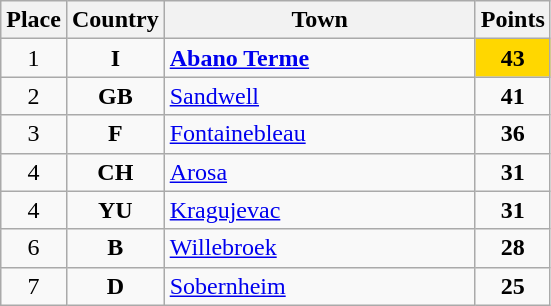<table class="wikitable">
<tr>
<th width="25">Place</th>
<th width="25">Country</th>
<th width="200">Town</th>
<th width="25">Points</th>
</tr>
<tr>
<td align="center">1</td>
<td align="center"><strong>I</strong></td>
<td align="left"><strong><a href='#'>Abano Terme</a></strong></td>
<td align="center"; style="background-color:gold;"><strong>43</strong></td>
</tr>
<tr>
<td align="center">2</td>
<td align="center"><strong>GB</strong></td>
<td align="left"><a href='#'>Sandwell</a></td>
<td align="center"><strong>41</strong></td>
</tr>
<tr>
<td align="center">3</td>
<td align="center"><strong>F</strong></td>
<td align="left"><a href='#'>Fontainebleau</a></td>
<td align="center"><strong>36</strong></td>
</tr>
<tr>
<td align="center">4</td>
<td align="center"><strong>CH</strong></td>
<td align="left"><a href='#'>Arosa</a></td>
<td align="center"><strong>31</strong></td>
</tr>
<tr>
<td align="center">4</td>
<td align="center"><strong>YU</strong></td>
<td align="left"><a href='#'>Kragujevac</a></td>
<td align="center"><strong>31</strong></td>
</tr>
<tr>
<td align="center">6</td>
<td align="center"><strong>B</strong></td>
<td align="left"><a href='#'>Willebroek</a></td>
<td align="center"><strong>28</strong></td>
</tr>
<tr>
<td align="center">7</td>
<td align="center"><strong>D</strong></td>
<td align="left"><a href='#'>Sobernheim</a></td>
<td align="center"><strong>25</strong></td>
</tr>
</table>
